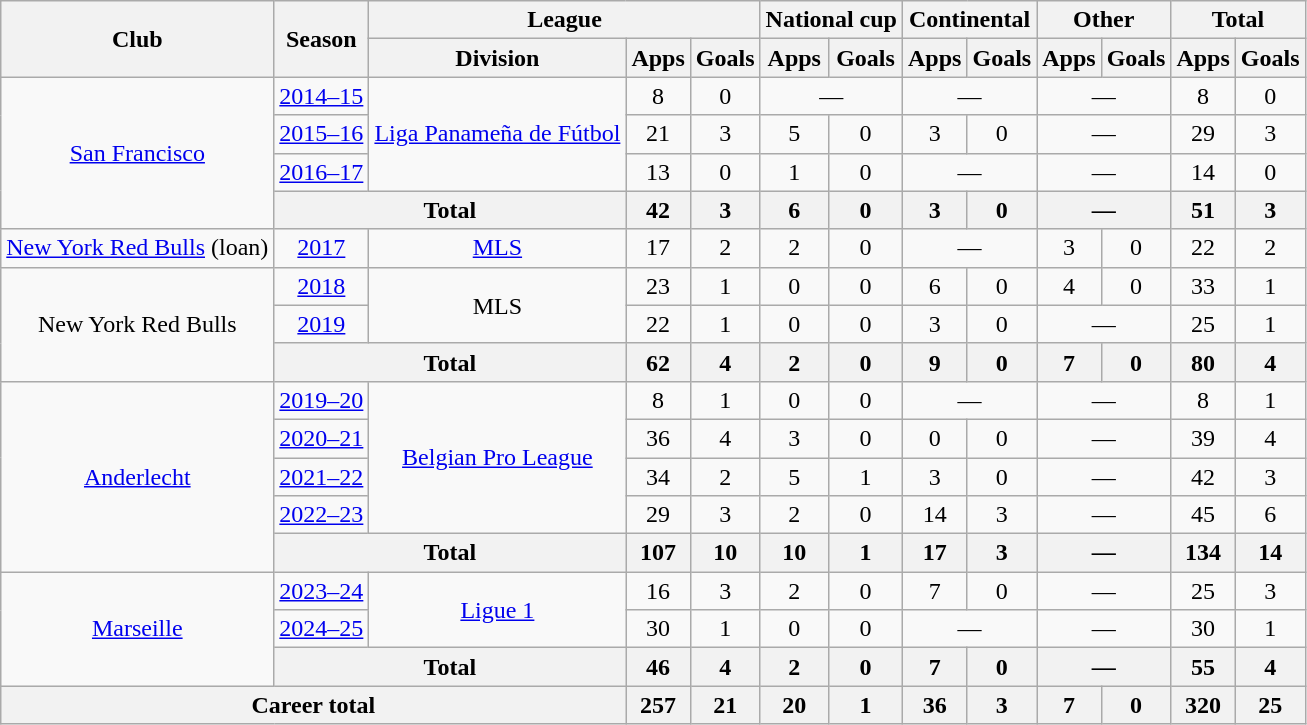<table class="wikitable" style="text-align:center">
<tr>
<th rowspan="2">Club</th>
<th rowspan="2">Season</th>
<th colspan="3">League</th>
<th colspan="2">National cup</th>
<th colspan="2">Continental</th>
<th colspan="2">Other</th>
<th colspan="2">Total</th>
</tr>
<tr>
<th>Division</th>
<th>Apps</th>
<th>Goals</th>
<th>Apps</th>
<th>Goals</th>
<th>Apps</th>
<th>Goals</th>
<th>Apps</th>
<th>Goals</th>
<th>Apps</th>
<th>Goals</th>
</tr>
<tr>
<td rowspan="4"><a href='#'>San Francisco</a></td>
<td><a href='#'>2014–15</a></td>
<td rowspan="3"><a href='#'>Liga Panameña de Fútbol</a></td>
<td>8</td>
<td>0</td>
<td colspan="2">—</td>
<td colspan="2">—</td>
<td colspan="2">—</td>
<td>8</td>
<td>0</td>
</tr>
<tr>
<td><a href='#'>2015–16</a></td>
<td>21</td>
<td>3</td>
<td>5</td>
<td>0</td>
<td>3</td>
<td>0</td>
<td colspan="2">—</td>
<td>29</td>
<td>3</td>
</tr>
<tr>
<td><a href='#'>2016–17</a></td>
<td>13</td>
<td>0</td>
<td>1</td>
<td>0</td>
<td colspan="2">—</td>
<td colspan="2">—</td>
<td>14</td>
<td>0</td>
</tr>
<tr>
<th colspan="2">Total</th>
<th>42</th>
<th>3</th>
<th>6</th>
<th>0</th>
<th>3</th>
<th>0</th>
<th colspan="2">—</th>
<th>51</th>
<th>3</th>
</tr>
<tr>
<td><a href='#'>New York Red Bulls</a> (loan)</td>
<td><a href='#'>2017</a></td>
<td><a href='#'>MLS</a></td>
<td>17</td>
<td>2</td>
<td>2</td>
<td>0</td>
<td colspan="2">—</td>
<td>3</td>
<td>0</td>
<td>22</td>
<td>2</td>
</tr>
<tr>
<td rowspan="3">New York Red Bulls</td>
<td><a href='#'>2018</a></td>
<td rowspan="2">MLS</td>
<td>23</td>
<td>1</td>
<td>0</td>
<td>0</td>
<td>6</td>
<td>0</td>
<td>4</td>
<td>0</td>
<td>33</td>
<td>1</td>
</tr>
<tr>
<td><a href='#'>2019</a></td>
<td>22</td>
<td>1</td>
<td>0</td>
<td>0</td>
<td>3</td>
<td>0</td>
<td colspan="2">—</td>
<td>25</td>
<td>1</td>
</tr>
<tr>
<th colspan="2">Total</th>
<th>62</th>
<th>4</th>
<th>2</th>
<th>0</th>
<th>9</th>
<th>0</th>
<th>7</th>
<th>0</th>
<th>80</th>
<th>4</th>
</tr>
<tr>
<td rowspan="5"><a href='#'>Anderlecht</a></td>
<td><a href='#'>2019–20</a></td>
<td rowspan="4"><a href='#'>Belgian Pro League</a></td>
<td>8</td>
<td>1</td>
<td>0</td>
<td>0</td>
<td colspan="2">—</td>
<td colspan="2">—</td>
<td>8</td>
<td>1</td>
</tr>
<tr>
<td><a href='#'>2020–21</a></td>
<td>36</td>
<td>4</td>
<td>3</td>
<td>0</td>
<td>0</td>
<td>0</td>
<td colspan="2">—</td>
<td>39</td>
<td>4</td>
</tr>
<tr>
<td><a href='#'>2021–22</a></td>
<td>34</td>
<td>2</td>
<td>5</td>
<td>1</td>
<td>3</td>
<td>0</td>
<td colspan="2">—</td>
<td>42</td>
<td>3</td>
</tr>
<tr>
<td><a href='#'>2022–23</a></td>
<td>29</td>
<td>3</td>
<td>2</td>
<td>0</td>
<td>14</td>
<td>3</td>
<td colspan="2">—</td>
<td>45</td>
<td>6</td>
</tr>
<tr>
<th colspan="2">Total</th>
<th>107</th>
<th>10</th>
<th>10</th>
<th>1</th>
<th>17</th>
<th>3</th>
<th colspan="2">—</th>
<th>134</th>
<th>14</th>
</tr>
<tr>
<td rowspan="3"><a href='#'>Marseille</a></td>
<td><a href='#'>2023–24</a></td>
<td rowspan="2"><a href='#'>Ligue 1</a></td>
<td>16</td>
<td>3</td>
<td>2</td>
<td>0</td>
<td>7</td>
<td>0</td>
<td colspan="2">—</td>
<td>25</td>
<td>3</td>
</tr>
<tr>
<td><a href='#'>2024–25</a></td>
<td>30</td>
<td>1</td>
<td>0</td>
<td>0</td>
<td colspan="2">—</td>
<td colspan="2">—</td>
<td>30</td>
<td>1</td>
</tr>
<tr>
<th colspan="2">Total</th>
<th>46</th>
<th>4</th>
<th>2</th>
<th>0</th>
<th>7</th>
<th>0</th>
<th colspan="2">—</th>
<th>55</th>
<th>4</th>
</tr>
<tr>
<th colspan="3">Career total</th>
<th>257</th>
<th>21</th>
<th>20</th>
<th>1</th>
<th>36</th>
<th>3</th>
<th>7</th>
<th>0</th>
<th>320</th>
<th>25</th>
</tr>
</table>
